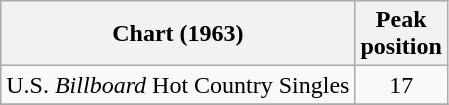<table class="wikitable sortable">
<tr>
<th align="left">Chart (1963)</th>
<th align="center">Peak<br>position</th>
</tr>
<tr>
<td align="left">U.S. <em>Billboard</em> Hot Country Singles</td>
<td align="center">17</td>
</tr>
<tr>
</tr>
</table>
